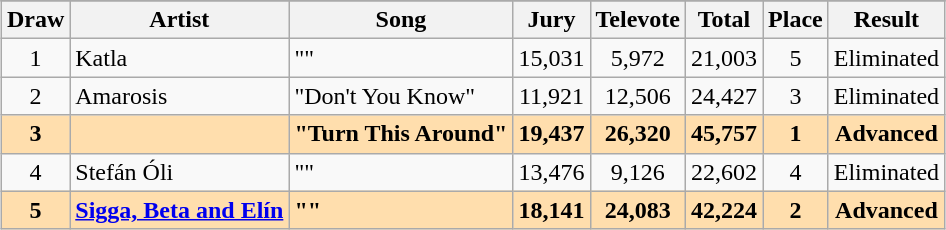<table class="sortable wikitable plainrowheaders" style="margin: 1em auto 1em auto; text-align:center">
<tr>
</tr>
<tr>
<th scope="col">Draw</th>
<th scope="col">Artist</th>
<th scope="col">Song</th>
<th scope="col">Jury</th>
<th scope="col">Televote</th>
<th scope="col">Total</th>
<th scope="col">Place</th>
<th scope="col">Result</th>
</tr>
<tr>
<td>1</td>
<td align="left">Katla</td>
<td align="left">""</td>
<td>15,031</td>
<td>5,972</td>
<td>21,003</td>
<td>5</td>
<td>Eliminated</td>
</tr>
<tr>
<td>2</td>
<td align="left">Amarosis</td>
<td align="left">"Don't You Know"</td>
<td>11,921</td>
<td>12,506</td>
<td>24,427</td>
<td>3</td>
<td>Eliminated</td>
</tr>
<tr style="font-weight:bold; background:navajowhite;">
<td>3</td>
<td align="left"></td>
<td align="left">"Turn This Around"</td>
<td>19,437</td>
<td>26,320</td>
<td>45,757</td>
<td>1</td>
<td>Advanced</td>
</tr>
<tr>
<td>4</td>
<td align="left">Stefán Óli</td>
<td align="left">""</td>
<td>13,476</td>
<td>9,126</td>
<td>22,602</td>
<td>4</td>
<td>Eliminated</td>
</tr>
<tr style="font-weight:bold; background:navajowhite;">
<td>5</td>
<td align="left"><a href='#'>Sigga, Beta and Elín</a></td>
<td align="left">""</td>
<td>18,141</td>
<td>24,083</td>
<td>42,224</td>
<td>2</td>
<td>Advanced</td>
</tr>
</table>
